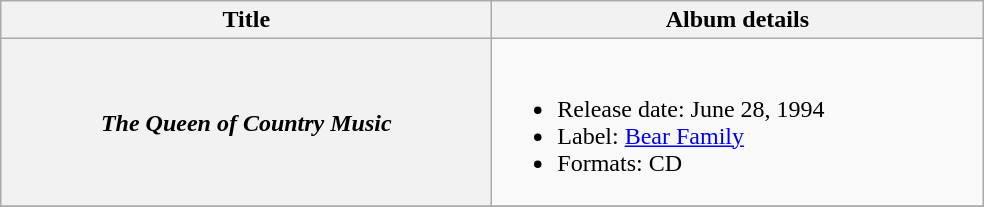<table class="wikitable plainrowheaders" style="text-align:center;">
<tr>
<th scope="col" style="width:20em;">Title</th>
<th scope="col" style="width:20em;">Album details</th>
</tr>
<tr>
<th scope="row"><em>The Queen of Country Music</em></th>
<td align="left"><br><ul><li>Release date: June 28, 1994</li><li>Label: <a href='#'>Bear Family</a></li><li>Formats: CD</li></ul></td>
</tr>
<tr>
</tr>
</table>
